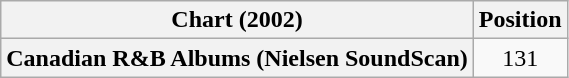<table class="wikitable plainrowheaders" style="text-align:center">
<tr>
<th scope="col">Chart (2002)</th>
<th scope="col">Position</th>
</tr>
<tr>
<th scope="row">Canadian R&B Albums (Nielsen SoundScan)</th>
<td>131</td>
</tr>
</table>
